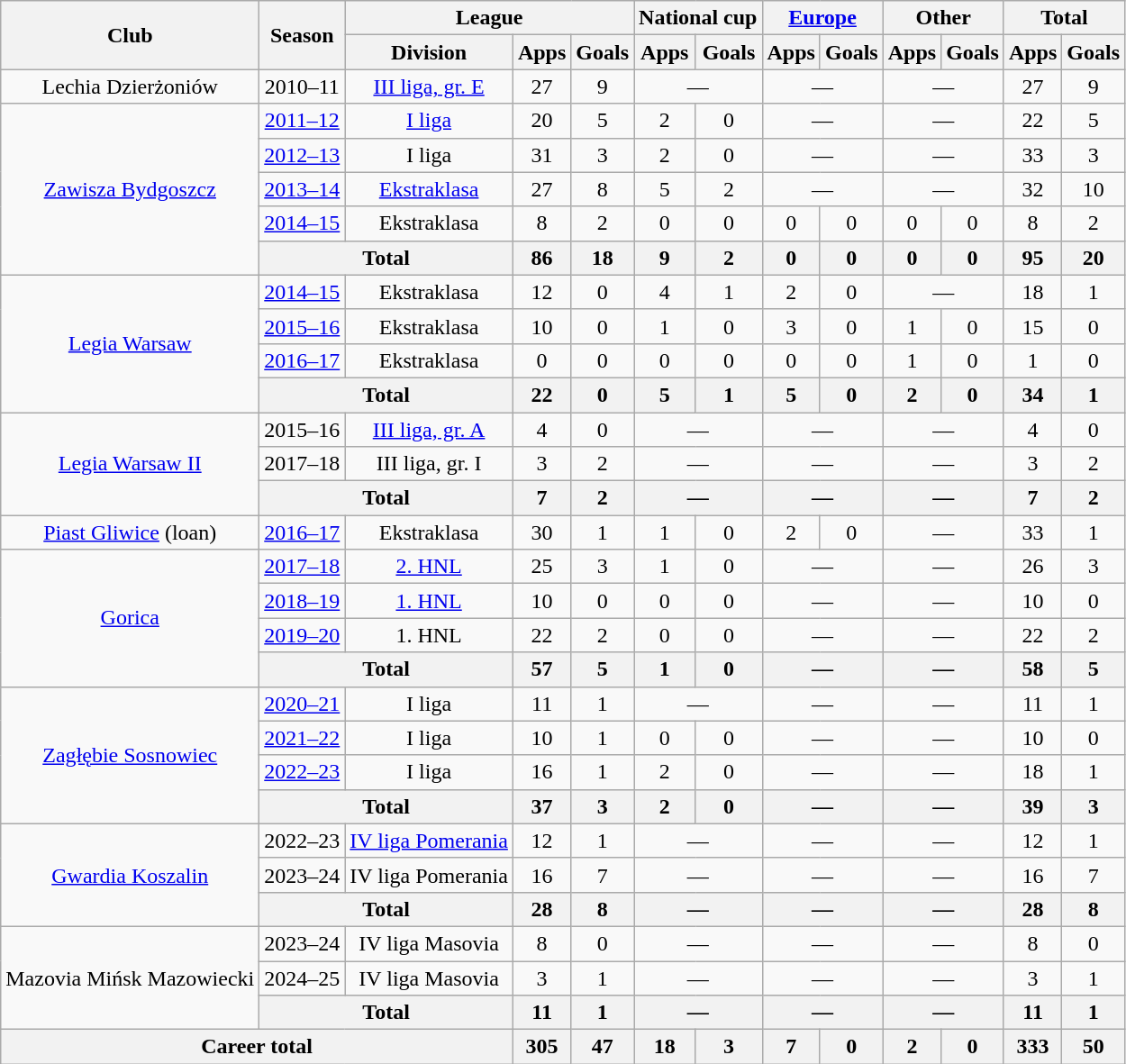<table class="wikitable" style="text-align: center;">
<tr>
<th rowspan="2">Club</th>
<th rowspan="2">Season</th>
<th colspan="3">League</th>
<th colspan="2">National cup</th>
<th colspan="2"><a href='#'>Europe</a></th>
<th colspan="2">Other</th>
<th colspan="2">Total</th>
</tr>
<tr>
<th>Division</th>
<th>Apps</th>
<th>Goals</th>
<th>Apps</th>
<th>Goals</th>
<th>Apps</th>
<th>Goals</th>
<th>Apps</th>
<th>Goals</th>
<th>Apps</th>
<th>Goals</th>
</tr>
<tr>
<td rowspan="1">Lechia Dzierżoniów</td>
<td>2010–11</td>
<td><a href='#'>III liga, gr. E</a></td>
<td>27</td>
<td>9</td>
<td colspan="2">—</td>
<td colspan="2">—</td>
<td colspan="2">—</td>
<td>27</td>
<td>9</td>
</tr>
<tr>
<td rowspan="5"><a href='#'>Zawisza Bydgoszcz</a></td>
<td><a href='#'>2011–12</a></td>
<td><a href='#'>I liga</a></td>
<td>20</td>
<td>5</td>
<td>2</td>
<td>0</td>
<td colspan="2">—</td>
<td colspan="2">—</td>
<td>22</td>
<td>5</td>
</tr>
<tr>
<td><a href='#'>2012–13</a></td>
<td>I liga</td>
<td>31</td>
<td>3</td>
<td>2</td>
<td>0</td>
<td colspan="2">—</td>
<td colspan="2">—</td>
<td>33</td>
<td>3</td>
</tr>
<tr>
<td><a href='#'>2013–14</a></td>
<td><a href='#'>Ekstraklasa</a></td>
<td>27</td>
<td>8</td>
<td>5</td>
<td>2</td>
<td colspan="2">—</td>
<td colspan="2">—</td>
<td>32</td>
<td>10</td>
</tr>
<tr>
<td><a href='#'>2014–15</a></td>
<td>Ekstraklasa</td>
<td>8</td>
<td>2</td>
<td>0</td>
<td>0</td>
<td>0</td>
<td>0</td>
<td>0</td>
<td>0</td>
<td>8</td>
<td>2</td>
</tr>
<tr>
<th colspan="2">Total</th>
<th>86</th>
<th>18</th>
<th>9</th>
<th>2</th>
<th>0</th>
<th>0</th>
<th>0</th>
<th>0</th>
<th>95</th>
<th>20</th>
</tr>
<tr>
<td rowspan="4"><a href='#'>Legia Warsaw</a></td>
<td><a href='#'>2014–15</a></td>
<td>Ekstraklasa</td>
<td>12</td>
<td>0</td>
<td>4</td>
<td>1</td>
<td>2</td>
<td>0</td>
<td colspan="2">—</td>
<td>18</td>
<td>1</td>
</tr>
<tr>
<td><a href='#'>2015–16</a></td>
<td>Ekstraklasa</td>
<td>10</td>
<td>0</td>
<td>1</td>
<td>0</td>
<td>3</td>
<td>0</td>
<td>1</td>
<td>0</td>
<td>15</td>
<td>0</td>
</tr>
<tr>
<td><a href='#'>2016–17</a></td>
<td>Ekstraklasa</td>
<td>0</td>
<td>0</td>
<td>0</td>
<td>0</td>
<td>0</td>
<td>0</td>
<td>1</td>
<td>0</td>
<td>1</td>
<td>0</td>
</tr>
<tr>
<th colspan="2">Total</th>
<th>22</th>
<th>0</th>
<th>5</th>
<th>1</th>
<th>5</th>
<th>0</th>
<th>2</th>
<th>0</th>
<th>34</th>
<th>1</th>
</tr>
<tr>
<td rowspan="3"><a href='#'>Legia Warsaw II</a></td>
<td>2015–16</td>
<td><a href='#'>III liga, gr. A</a></td>
<td>4</td>
<td>0</td>
<td colspan="2">—</td>
<td colspan="2">—</td>
<td colspan="2">—</td>
<td>4</td>
<td>0</td>
</tr>
<tr>
<td>2017–18</td>
<td>III liga, gr. I</td>
<td>3</td>
<td>2</td>
<td colspan="2">—</td>
<td colspan="2">—</td>
<td colspan="2">—</td>
<td>3</td>
<td>2</td>
</tr>
<tr>
<th colspan="2">Total</th>
<th>7</th>
<th>2</th>
<th colspan="2">—</th>
<th colspan="2">—</th>
<th colspan="2">—</th>
<th>7</th>
<th>2</th>
</tr>
<tr>
<td rowspan="1"><a href='#'>Piast Gliwice</a> (loan)</td>
<td><a href='#'>2016–17</a></td>
<td>Ekstraklasa</td>
<td>30</td>
<td>1</td>
<td>1</td>
<td>0</td>
<td>2</td>
<td>0</td>
<td colspan="2">—</td>
<td>33</td>
<td>1</td>
</tr>
<tr>
<td rowspan="4"><a href='#'>Gorica</a></td>
<td><a href='#'>2017–18</a></td>
<td><a href='#'>2. HNL</a></td>
<td>25</td>
<td>3</td>
<td>1</td>
<td>0</td>
<td colspan="2">—</td>
<td colspan="2">—</td>
<td>26</td>
<td>3</td>
</tr>
<tr>
<td><a href='#'>2018–19</a></td>
<td><a href='#'>1. HNL</a></td>
<td>10</td>
<td>0</td>
<td>0</td>
<td>0</td>
<td colspan="2">—</td>
<td colspan="2">—</td>
<td>10</td>
<td>0</td>
</tr>
<tr>
<td><a href='#'>2019–20</a></td>
<td>1. HNL</td>
<td>22</td>
<td>2</td>
<td>0</td>
<td>0</td>
<td colspan="2">—</td>
<td colspan="2">—</td>
<td>22</td>
<td>2</td>
</tr>
<tr>
<th colspan="2">Total</th>
<th>57</th>
<th>5</th>
<th>1</th>
<th>0</th>
<th colspan="2">—</th>
<th colspan="2">—</th>
<th>58</th>
<th>5</th>
</tr>
<tr>
<td rowspan="4"><a href='#'>Zagłębie Sosnowiec</a></td>
<td><a href='#'>2020–21</a></td>
<td>I liga</td>
<td>11</td>
<td>1</td>
<td colspan="2">—</td>
<td colspan="2">—</td>
<td colspan="2">—</td>
<td>11</td>
<td>1</td>
</tr>
<tr>
<td><a href='#'>2021–22</a></td>
<td>I liga</td>
<td>10</td>
<td>1</td>
<td>0</td>
<td>0</td>
<td colspan="2">—</td>
<td colspan="2">—</td>
<td>10</td>
<td>0</td>
</tr>
<tr>
<td><a href='#'>2022–23</a></td>
<td>I liga</td>
<td>16</td>
<td>1</td>
<td>2</td>
<td>0</td>
<td colspan="2">—</td>
<td colspan="2">—</td>
<td>18</td>
<td>1</td>
</tr>
<tr>
<th colspan="2">Total</th>
<th>37</th>
<th>3</th>
<th>2</th>
<th>0</th>
<th colspan="2">—</th>
<th colspan="2">—</th>
<th>39</th>
<th>3</th>
</tr>
<tr>
<td rowspan="3"><a href='#'>Gwardia Koszalin</a></td>
<td>2022–23</td>
<td><a href='#'>IV liga Pomerania</a></td>
<td>12</td>
<td>1</td>
<td colspan="2">—</td>
<td colspan="2">—</td>
<td colspan="2">—</td>
<td>12</td>
<td>1</td>
</tr>
<tr>
<td>2023–24</td>
<td>IV liga Pomerania</td>
<td>16</td>
<td>7</td>
<td colspan="2">—</td>
<td colspan="2">—</td>
<td colspan="2">—</td>
<td>16</td>
<td>7</td>
</tr>
<tr>
<th colspan="2">Total</th>
<th>28</th>
<th>8</th>
<th colspan="2">—</th>
<th colspan="2">—</th>
<th colspan="2">—</th>
<th>28</th>
<th>8</th>
</tr>
<tr>
<td rowspan="3">Mazovia Mińsk Mazowiecki</td>
<td>2023–24</td>
<td>IV liga Masovia</td>
<td>8</td>
<td>0</td>
<td colspan="2">—</td>
<td colspan="2">—</td>
<td colspan="2">—</td>
<td>8</td>
<td>0</td>
</tr>
<tr>
<td>2024–25</td>
<td>IV liga Masovia</td>
<td>3</td>
<td>1</td>
<td colspan="2">—</td>
<td colspan="2">—</td>
<td colspan="2">—</td>
<td>3</td>
<td>1</td>
</tr>
<tr>
<th colspan="2">Total</th>
<th>11</th>
<th>1</th>
<th colspan="2">—</th>
<th colspan="2">—</th>
<th colspan="2">—</th>
<th>11</th>
<th>1</th>
</tr>
<tr>
<th colspan="3">Career total</th>
<th>305</th>
<th>47</th>
<th>18</th>
<th>3</th>
<th>7</th>
<th>0</th>
<th>2</th>
<th>0</th>
<th>333</th>
<th>50</th>
</tr>
</table>
